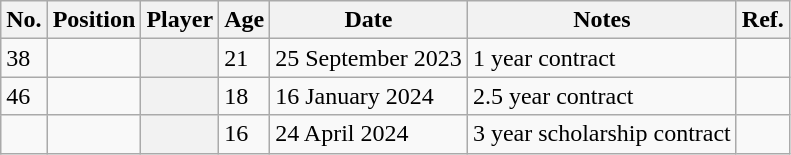<table class="wikitable plainrowheaders sortable" style="text-align:center; text-align:left">
<tr>
<th scope="col">No.</th>
<th scope="col">Position</th>
<th scope="col">Player</th>
<th scope="col">Age</th>
<th scope="col">Date</th>
<th scope="col">Notes</th>
<th class="unsortable" scope="col">Ref.</th>
</tr>
<tr>
<td>38</td>
<td></td>
<th scope="row"></th>
<td>21</td>
<td>25 September 2023</td>
<td>1 year contract</td>
<td></td>
</tr>
<tr>
<td>46</td>
<td></td>
<th scope="row"></th>
<td>18</td>
<td>16 January 2024</td>
<td>2.5 year contract</td>
<td></td>
</tr>
<tr>
<td></td>
<td></td>
<th scope="row"></th>
<td>16</td>
<td>24 April 2024</td>
<td>3 year scholarship contract</td>
<td></td>
</tr>
</table>
